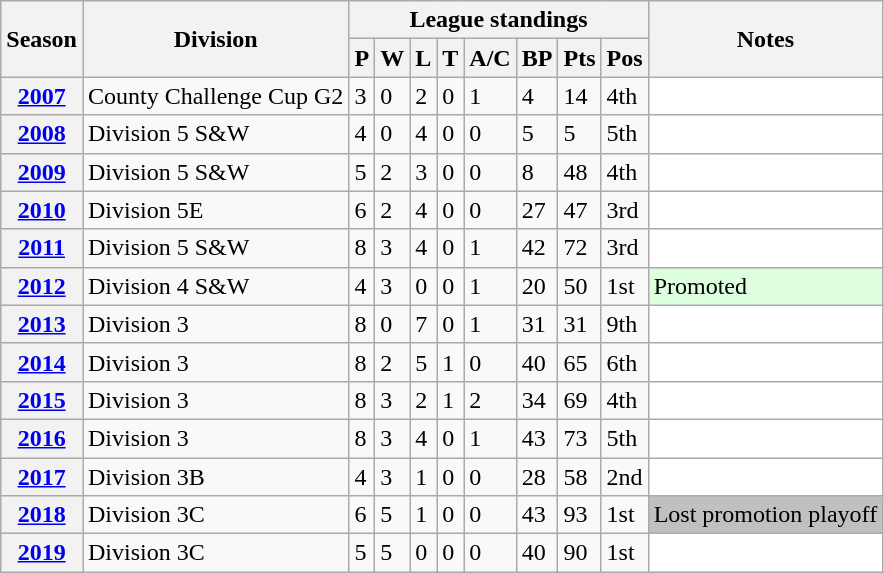<table class="wikitable sortable">
<tr>
<th scope="col" rowspan="2">Season</th>
<th scope="col" rowspan="2">Division</th>
<th scope="col" colspan="8">League standings</th>
<th scope="col" rowspan="2">Notes</th>
</tr>
<tr>
<th scope="col">P</th>
<th scope="col">W</th>
<th scope="col">L</th>
<th scope="col">T</th>
<th scope="col">A/C</th>
<th scope="col">BP</th>
<th scope="col">Pts</th>
<th scope="col">Pos</th>
</tr>
<tr>
<th scope="row"><a href='#'>2007</a></th>
<td>County Challenge Cup G2</td>
<td>3</td>
<td>0</td>
<td>2</td>
<td>0</td>
<td>1</td>
<td>4</td>
<td>14</td>
<td>4th</td>
<td style="background: white;"></td>
</tr>
<tr>
<th scope="row"><a href='#'>2008</a></th>
<td>Division 5 S&W</td>
<td>4</td>
<td>0</td>
<td>4</td>
<td>0</td>
<td>0</td>
<td>5</td>
<td>5</td>
<td>5th</td>
<td style="background: white;"></td>
</tr>
<tr>
<th scope="row"><a href='#'>2009</a></th>
<td>Division 5 S&W</td>
<td>5</td>
<td>2</td>
<td>3</td>
<td>0</td>
<td>0</td>
<td>8</td>
<td>48</td>
<td>4th</td>
<td style="background: white;"></td>
</tr>
<tr>
<th scope="row"><a href='#'>2010</a></th>
<td>Division 5E</td>
<td>6</td>
<td>2</td>
<td>4</td>
<td>0</td>
<td>0</td>
<td>27</td>
<td>47</td>
<td>3rd</td>
<td style="background: white;"></td>
</tr>
<tr>
<th scope="row"><a href='#'>2011</a></th>
<td>Division 5 S&W</td>
<td>8</td>
<td>3</td>
<td>4</td>
<td>0</td>
<td>1</td>
<td>42</td>
<td>72</td>
<td>3rd</td>
<td style="background: white;"></td>
</tr>
<tr>
<th scope="row"><a href='#'>2012</a></th>
<td>Division 4 S&W</td>
<td>4</td>
<td>3</td>
<td>0</td>
<td>0</td>
<td>1</td>
<td>20</td>
<td>50</td>
<td>1st</td>
<td style="background: #dfd;">Promoted</td>
</tr>
<tr>
<th scope="row"><a href='#'>2013</a></th>
<td>Division 3</td>
<td>8</td>
<td>0</td>
<td>7</td>
<td>0</td>
<td>1</td>
<td>31</td>
<td>31</td>
<td>9th</td>
<td style="background: white;"></td>
</tr>
<tr>
<th scope="row"><a href='#'>2014</a></th>
<td>Division 3</td>
<td>8</td>
<td>2</td>
<td>5</td>
<td>1</td>
<td>0</td>
<td>40</td>
<td>65</td>
<td>6th</td>
<td style="background: white;"></td>
</tr>
<tr>
<th scope="row"><a href='#'>2015</a></th>
<td>Division 3</td>
<td>8</td>
<td>3</td>
<td>2</td>
<td>1</td>
<td>2</td>
<td>34</td>
<td>69</td>
<td>4th</td>
<td style="background: white;"></td>
</tr>
<tr>
<th scope="row"><a href='#'>2016</a></th>
<td>Division 3</td>
<td>8</td>
<td>3</td>
<td>4</td>
<td>0</td>
<td>1</td>
<td>43</td>
<td>73</td>
<td>5th</td>
<td style="background: white;"></td>
</tr>
<tr>
<th scope="row"><a href='#'>2017</a></th>
<td>Division 3B</td>
<td>4</td>
<td>3</td>
<td>1</td>
<td>0</td>
<td>0</td>
<td>28</td>
<td>58</td>
<td>2nd</td>
<td style="background: white;"></td>
</tr>
<tr>
<th scope="row"><a href='#'>2018</a></th>
<td>Division 3C</td>
<td>6</td>
<td>5</td>
<td>1</td>
<td>0</td>
<td>0</td>
<td>43</td>
<td>93</td>
<td>1st</td>
<td style="background: silver;">Lost promotion playoff</td>
</tr>
<tr>
<th scope="row"><a href='#'>2019</a></th>
<td>Division 3C</td>
<td>5</td>
<td>5</td>
<td>0</td>
<td>0</td>
<td>0</td>
<td>40</td>
<td>90</td>
<td>1st</td>
<td style="background: white;"></td>
</tr>
</table>
